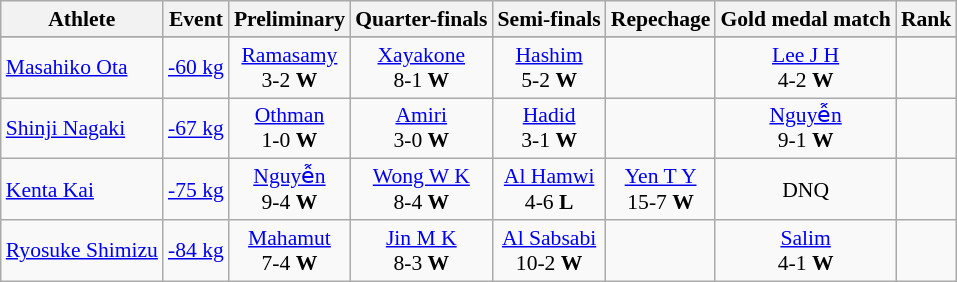<table class="wikitable" style="font-size:90%">
<tr>
<th>Athlete</th>
<th>Event</th>
<th>Preliminary</th>
<th>Quarter-finals</th>
<th>Semi-finals</th>
<th>Repechage</th>
<th>Gold medal match</th>
<th>Rank</th>
</tr>
<tr style="font-size:95%">
</tr>
<tr align=center>
<td align=left><a href='#'>Masahiko Ota</a></td>
<td align=left><a href='#'>-60 kg</a></td>
<td> <a href='#'>Ramasamy</a><br>3-2 <strong>W</strong></td>
<td> <a href='#'>Xayakone</a><br>8-1 <strong>W</strong></td>
<td> <a href='#'>Hashim</a><br>5-2 <strong>W</strong></td>
<td></td>
<td> <a href='#'>Lee J H</a><br>4-2 <strong>W</strong></td>
<td></td>
</tr>
<tr align=center>
<td align=left><a href='#'>Shinji Nagaki</a></td>
<td align=left><a href='#'>-67 kg</a></td>
<td> <a href='#'>Othman</a><br>1-0 <strong>W</strong></td>
<td> <a href='#'>Amiri</a><br>3-0 <strong>W</strong></td>
<td> <a href='#'>Hadid</a><br>3-1 <strong>W</strong></td>
<td></td>
<td> <a href='#'>Nguyễn</a><br>9-1 <strong>W</strong></td>
<td></td>
</tr>
<tr align=center>
<td align=left><a href='#'>Kenta Kai</a></td>
<td align=left><a href='#'>-75 kg</a></td>
<td> <a href='#'>Nguyễn</a><br>9-4 <strong>W</strong></td>
<td> <a href='#'>Wong W K</a><br>8-4 <strong>W</strong></td>
<td> <a href='#'>Al Hamwi</a><br>4-6 <strong>L</strong></td>
<td> <a href='#'>Yen T Y</a><br>15-7 <strong>W</strong></td>
<td colspan=1>DNQ</td>
<td></td>
</tr>
<tr align=center>
<td align=left><a href='#'>Ryosuke Shimizu</a></td>
<td align=left><a href='#'>-84 kg</a></td>
<td> <a href='#'>Mahamut</a><br>7-4 <strong>W</strong></td>
<td> <a href='#'>Jin M K</a><br>8-3 <strong>W</strong></td>
<td> <a href='#'>Al Sabsabi</a><br>10-2 <strong>W</strong></td>
<td></td>
<td> <a href='#'>Salim</a><br>4-1 <strong>W</strong></td>
<td></td>
</tr>
</table>
